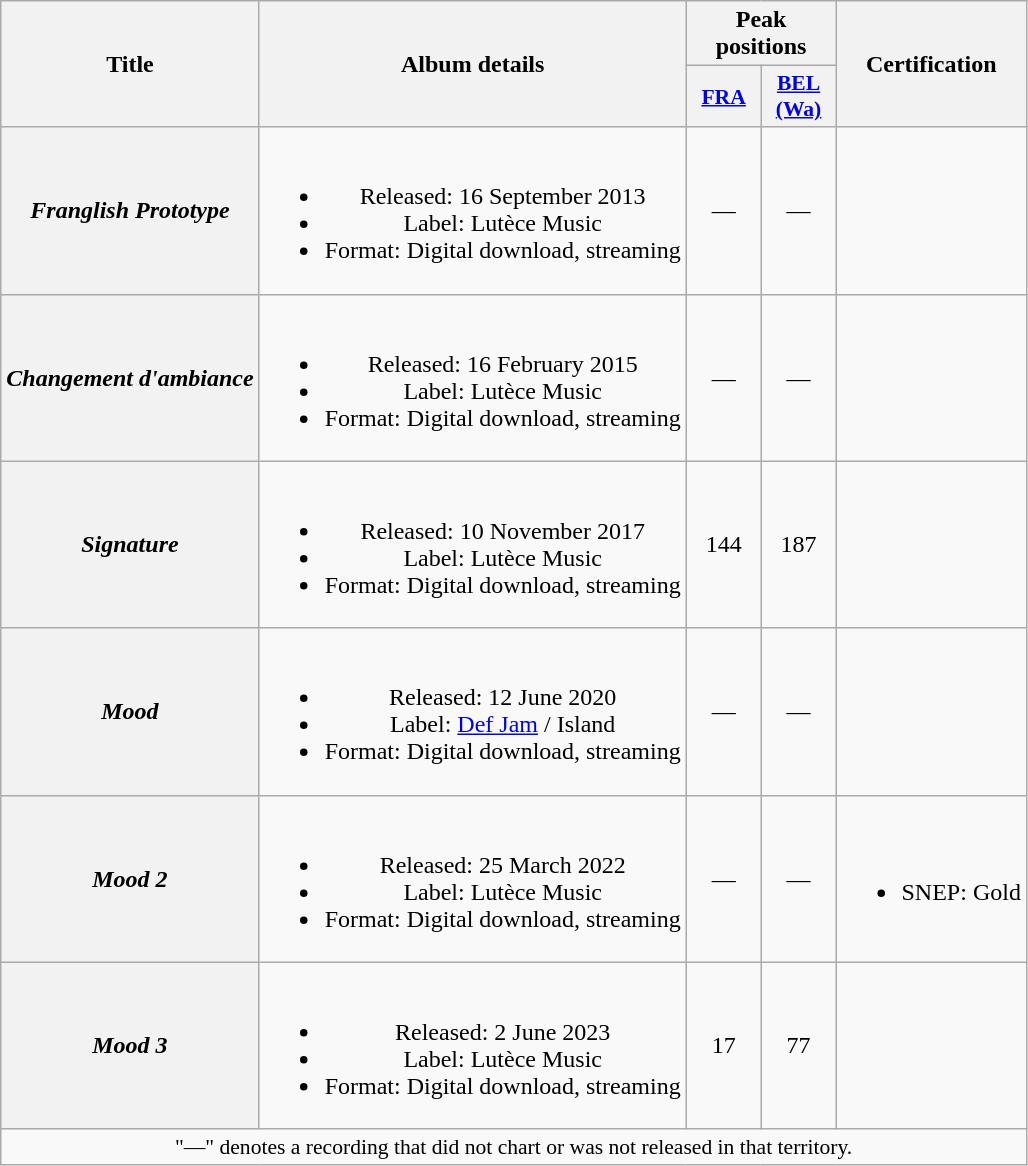<table class="wikitable plainrowheaders" style="text-align:center">
<tr>
<th scope="col" rowspan="2">Title</th>
<th scope="col" rowspan="2">Album details</th>
<th scope="col" colspan="2">Peak positions</th>
<th rowspan="2">Certification</th>
</tr>
<tr>
<th scope="col" style="width:3em;font-size:90%;"><a href='#'>FRA</a><br></th>
<th scope="col" style="width:3em;font-size:90%;"><a href='#'>BEL <br>(Wa)</a><br></th>
</tr>
<tr>
<th scope="row"><em>Franglish Prototype</em></th>
<td><br><ul><li>Released: 16 September 2013</li><li>Label: Lutèce Music</li><li>Format: Digital download, streaming</li></ul></td>
<td>—</td>
<td>—</td>
<td></td>
</tr>
<tr>
<th scope="row"><em>Changement d'ambiance</em></th>
<td><br><ul><li>Released: 16 February 2015</li><li>Label: Lutèce Music</li><li>Format: Digital download, streaming</li></ul></td>
<td>—</td>
<td>—</td>
<td></td>
</tr>
<tr>
<th scope="row"><em>Signature</em></th>
<td><br><ul><li>Released: 10 November 2017</li><li>Label: Lutèce Music</li><li>Format: Digital download, streaming</li></ul></td>
<td>144</td>
<td>187</td>
<td></td>
</tr>
<tr>
<th scope="row"><em>Mood</em></th>
<td><br><ul><li>Released: 12 June 2020</li><li>Label: <a href='#'>Def Jam</a> / Island</li><li>Format: Digital download, streaming</li></ul></td>
<td>—</td>
<td>—</td>
<td></td>
</tr>
<tr>
<th scope="row"><em>Mood 2</em></th>
<td><br><ul><li>Released: 25 March 2022</li><li>Label: Lutèce Music</li><li>Format: Digital download, streaming</li></ul></td>
<td>—</td>
<td>—</td>
<td><br><ul><li>SNEP: Gold</li></ul></td>
</tr>
<tr>
<th scope="row"><em>Mood 3</em></th>
<td><br><ul><li>Released: 2 June 2023</li><li>Label: Lutèce Music</li><li>Format: Digital download, streaming</li></ul></td>
<td>17</td>
<td>77</td>
<td></td>
</tr>
<tr>
<td colspan="6" style="font-size:90%">"—" denotes a recording that did not chart or was not released in that territory.</td>
</tr>
</table>
